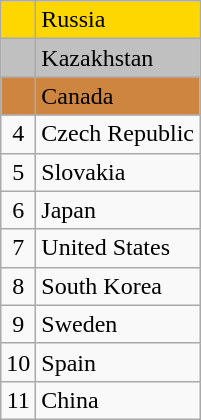<table class="wikitable">
<tr style="background:gold;">
<td align=center></td>
<td> Russia</td>
</tr>
<tr style="background:silver;">
<td align=center></td>
<td> Kazakhstan</td>
</tr>
<tr style="background:peru;">
<td align=center></td>
<td> Canada</td>
</tr>
<tr>
<td align=center>4</td>
<td> Czech Republic</td>
</tr>
<tr>
<td align=center>5</td>
<td> Slovakia</td>
</tr>
<tr>
<td align=center>6</td>
<td> Japan</td>
</tr>
<tr>
<td align=center>7</td>
<td> United States</td>
</tr>
<tr>
<td align=center>8</td>
<td> South Korea</td>
</tr>
<tr>
<td align=center>9</td>
<td> Sweden</td>
</tr>
<tr>
<td align=center>10</td>
<td> Spain</td>
</tr>
<tr>
<td align=center>11</td>
<td> China</td>
</tr>
</table>
